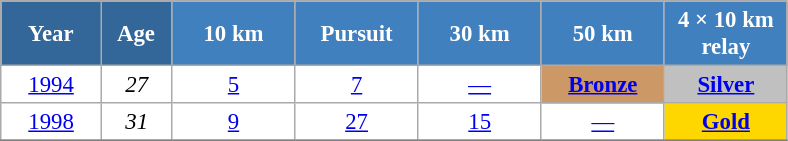<table class="wikitable" style="font-size:95%; text-align:center; border:grey solid 1px; border-collapse:collapse; background:#ffffff;">
<tr>
<th style="background-color:#369; color:white; width:60px;"> Year </th>
<th style="background-color:#369; color:white; width:40px;"> Age </th>
<th style="background-color:#4180be; color:white; width:75px;"> 10 km </th>
<th style="background-color:#4180be; color:white; width:75px;"> Pursuit </th>
<th style="background-color:#4180be; color:white; width:75px;"> 30 km </th>
<th style="background-color:#4180be; color:white; width:75px;"> 50 km </th>
<th style="background-color:#4180be; color:white; width:75px;"> 4 × 10 km <br> relay </th>
</tr>
<tr>
<td><a href='#'>1994</a></td>
<td><em>27</em></td>
<td><a href='#'>5</a></td>
<td><a href='#'>7</a></td>
<td><a href='#'>—</a></td>
<td bgcolor="cc9966"><a href='#'><strong>Bronze</strong></a></td>
<td style="background:silver;"><a href='#'><strong>Silver</strong></a></td>
</tr>
<tr>
<td><a href='#'>1998</a></td>
<td><em>31</em></td>
<td><a href='#'>9</a></td>
<td><a href='#'>27</a></td>
<td><a href='#'>15</a></td>
<td><a href='#'>—</a></td>
<td style="background:gold;"><a href='#'><strong>Gold</strong></a></td>
</tr>
<tr>
</tr>
</table>
